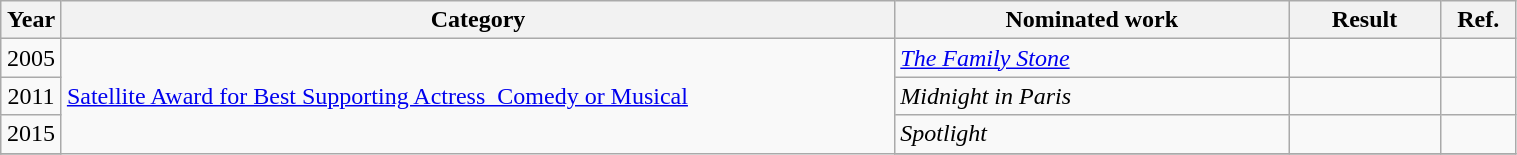<table class="wikitable" style="width:80%;">
<tr>
<th style="width:4%;">Year</th>
<th style="width:55%;">Category</th>
<th style="width:26%;">Nominated work</th>
<th style="width:10%;">Result</th>
<th width=5%>Ref.</th>
</tr>
<tr>
<td align="center">2005</td>
<td rowspan=4><a href='#'>Satellite Award for Best Supporting Actress  Comedy or Musical</a></td>
<td><em><a href='#'>The Family Stone</a></em></td>
<td></td>
<td align="center"></td>
</tr>
<tr>
<td align="center">2011</td>
<td><em>Midnight in Paris</em></td>
<td></td>
<td align="center"></td>
</tr>
<tr>
<td align="center" rowspan="1">2015</td>
<td rowspan="1"><em>Spotlight</em></td>
<td></td>
<td></td>
</tr>
<tr>
</tr>
</table>
